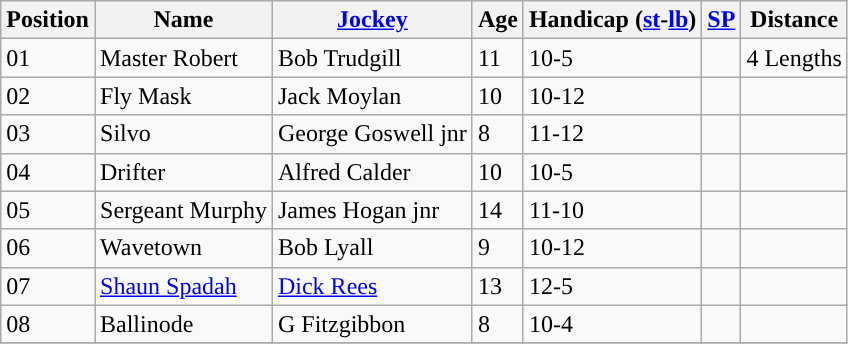<table class="wikitable sortable">
<tr>
<th data-sort-type="number"><strong>Position</strong></th>
<th>Name</th>
<th><a href='#'>Jockey</a></th>
<th data-sort-type="number">Age</th>
<th>Handicap (<a href='#'>st</a>-<a href='#'>lb</a>)</th>
<th><a href='#'>SP</a></th>
<th>Distance</th>
</tr>
<tr>
<td>01</td>
<td>Master Robert</td>
<td>Bob Trudgill</td>
<td>11</td>
<td>10-5</td>
<td></td>
<td>4 Lengths</td>
</tr>
<tr>
<td>02</td>
<td>Fly Mask</td>
<td>Jack Moylan</td>
<td>10</td>
<td>10-12</td>
<td></td>
<td></td>
</tr>
<tr>
<td>03</td>
<td>Silvo</td>
<td>George Goswell jnr</td>
<td>8</td>
<td>11-12</td>
<td></td>
<td></td>
</tr>
<tr>
<td>04</td>
<td>Drifter</td>
<td>Alfred Calder</td>
<td>10</td>
<td>10-5</td>
<td></td>
<td></td>
</tr>
<tr>
<td>05</td>
<td>Sergeant Murphy</td>
<td>James Hogan jnr</td>
<td>14</td>
<td>11-10</td>
<td></td>
<td></td>
</tr>
<tr>
<td>06</td>
<td>Wavetown</td>
<td>Bob Lyall</td>
<td>9</td>
<td>10-12</td>
<td></td>
<td></td>
</tr>
<tr>
<td>07</td>
<td><a href='#'>Shaun Spadah</a></td>
<td><a href='#'>Dick Rees</a></td>
<td>13</td>
<td>12-5</td>
<td></td>
<td></td>
</tr>
<tr>
<td>08</td>
<td>Ballinode</td>
<td>G Fitzgibbon</td>
<td>8</td>
<td>10-4</td>
<td></td>
<td></td>
</tr>
<tr>
</tr>
</table>
